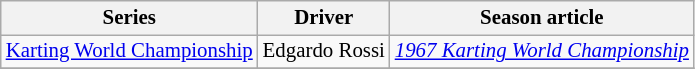<table class="wikitable" style="font-size: 87%;">
<tr>
<th>Series</th>
<th>Driver</th>
<th>Season article</th>
</tr>
<tr>
<td><a href='#'>Karting World Championship</a></td>
<td> Edgardo Rossi</td>
<td><em><a href='#'>1967 Karting World Championship</a></em></td>
</tr>
<tr>
</tr>
</table>
